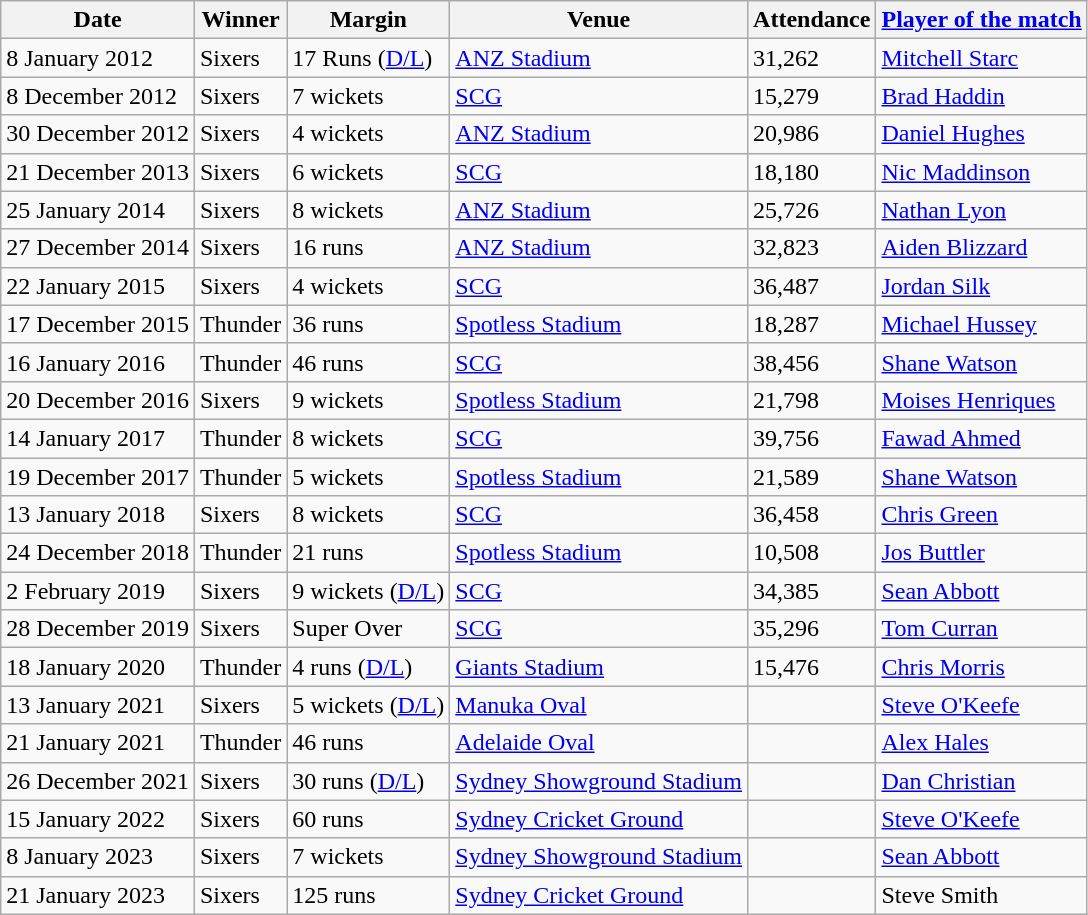<table class="wikitable">
<tr>
<th>Date</th>
<th>Winner</th>
<th>Margin</th>
<th>Venue</th>
<th>Attendance</th>
<th><a href='#'>Player of the match</a></th>
</tr>
<tr>
<td>8 January 2012</td>
<td>Sixers</td>
<td>17 Runs (<a href='#'>D/L</a>)</td>
<td><a href='#'>ANZ Stadium</a></td>
<td>31,262</td>
<td><a href='#'>Mitchell Starc</a></td>
</tr>
<tr>
<td>8 December 2012</td>
<td>Sixers</td>
<td>7 wickets</td>
<td><a href='#'>SCG</a></td>
<td>15,279</td>
<td><a href='#'>Brad Haddin</a></td>
</tr>
<tr>
<td>30 December 2012</td>
<td>Sixers</td>
<td>4 wickets</td>
<td><a href='#'>ANZ Stadium</a></td>
<td>20,986</td>
<td><a href='#'>Daniel Hughes</a></td>
</tr>
<tr>
<td>21 December 2013</td>
<td>Sixers</td>
<td>6 wickets</td>
<td><a href='#'>SCG</a></td>
<td>18,180</td>
<td><a href='#'>Nic Maddinson</a></td>
</tr>
<tr>
<td>25 January 2014</td>
<td>Sixers</td>
<td>8 wickets</td>
<td><a href='#'>ANZ Stadium</a></td>
<td>25,726</td>
<td><a href='#'>Nathan Lyon</a></td>
</tr>
<tr>
<td>27 December 2014</td>
<td>Sixers</td>
<td>16 runs</td>
<td><a href='#'>ANZ Stadium</a></td>
<td>32,823</td>
<td><a href='#'>Aiden Blizzard</a></td>
</tr>
<tr>
<td>22 January 2015</td>
<td>Sixers</td>
<td>4 wickets</td>
<td><a href='#'>SCG</a></td>
<td>36,487</td>
<td><a href='#'>Jordan Silk</a></td>
</tr>
<tr>
<td>17 December 2015</td>
<td>Thunder</td>
<td>36 runs</td>
<td><a href='#'>Spotless Stadium</a></td>
<td>18,287</td>
<td><a href='#'>Michael Hussey</a></td>
</tr>
<tr>
<td>16 January 2016</td>
<td>Thunder</td>
<td>46 runs</td>
<td><a href='#'>SCG</a></td>
<td>38,456</td>
<td><a href='#'>Shane Watson</a></td>
</tr>
<tr>
<td>20 December 2016</td>
<td>Sixers</td>
<td>9 wickets</td>
<td><a href='#'>Spotless Stadium</a></td>
<td>21,798</td>
<td><a href='#'>Moises Henriques</a></td>
</tr>
<tr>
<td>14 January 2017</td>
<td>Thunder</td>
<td>8 wickets</td>
<td><a href='#'>SCG</a></td>
<td>39,756</td>
<td><a href='#'>Fawad Ahmed</a></td>
</tr>
<tr>
<td>19 December 2017</td>
<td>Thunder</td>
<td>5 wickets</td>
<td><a href='#'>Spotless Stadium</a></td>
<td>21,589</td>
<td><a href='#'>Shane Watson</a></td>
</tr>
<tr>
<td>13 January 2018</td>
<td>Sixers</td>
<td>8 wickets</td>
<td><a href='#'>SCG</a></td>
<td>36,458</td>
<td><a href='#'>Chris Green</a></td>
</tr>
<tr>
<td>24 December 2018</td>
<td>Thunder</td>
<td>21 runs</td>
<td><a href='#'>Spotless Stadium</a></td>
<td>10,508</td>
<td><a href='#'>Jos Buttler</a></td>
</tr>
<tr>
<td>2 February 2019</td>
<td>Sixers</td>
<td>9 wickets (<a href='#'>D/L</a>)</td>
<td><a href='#'>SCG</a></td>
<td>34,385</td>
<td><a href='#'>Sean Abbott</a></td>
</tr>
<tr>
<td>28 December 2019</td>
<td>Sixers</td>
<td>Super Over</td>
<td><a href='#'>SCG</a></td>
<td>35,296</td>
<td><a href='#'>Tom Curran</a></td>
</tr>
<tr>
<td>18 January 2020</td>
<td>Thunder</td>
<td>4 runs (<a href='#'>D/L</a>)</td>
<td><a href='#'>Giants Stadium</a></td>
<td>15,476</td>
<td><a href='#'>Chris Morris</a></td>
</tr>
<tr>
<td>13 January 2021</td>
<td>Sixers</td>
<td>5 wickets (<a href='#'>D/L</a>)</td>
<td><a href='#'>Manuka Oval</a></td>
<td></td>
<td><a href='#'>Steve O'Keefe</a></td>
</tr>
<tr>
<td>21 January 2021</td>
<td>Thunder</td>
<td>46 runs</td>
<td><a href='#'>Adelaide Oval</a></td>
<td></td>
<td><a href='#'>Alex Hales</a></td>
</tr>
<tr>
<td>26 December 2021</td>
<td>Sixers</td>
<td>30 runs (<a href='#'>D/L</a>)</td>
<td><a href='#'>Sydney Showground Stadium</a></td>
<td></td>
<td><a href='#'>Dan Christian</a></td>
</tr>
<tr>
<td>15 January 2022</td>
<td>Sixers</td>
<td>60 runs</td>
<td><a href='#'>Sydney Cricket Ground</a></td>
<td></td>
<td><a href='#'>Steve O'Keefe</a></td>
</tr>
<tr>
<td>8 January 2023</td>
<td>Sixers</td>
<td>7 wickets</td>
<td><a href='#'>Sydney Showground Stadium</a></td>
<td></td>
<td><a href='#'>Sean Abbott</a></td>
</tr>
<tr>
<td>21 January 2023</td>
<td>Sixers</td>
<td>125 runs</td>
<td><a href='#'>Sydney Cricket Ground</a></td>
<td></td>
<td>Steve Smith</td>
</tr>
</table>
